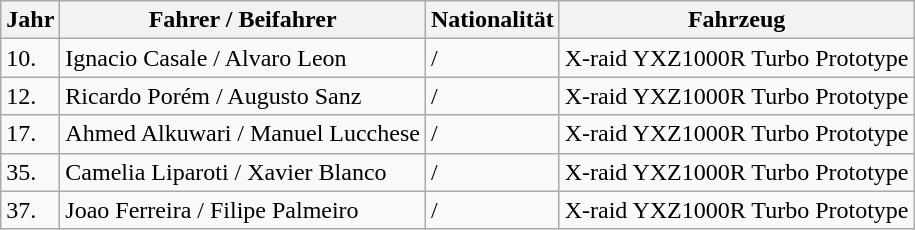<table class="wikitable">
<tr>
<th>Jahr</th>
<th>Fahrer / Beifahrer</th>
<th>Nationalität</th>
<th>Fahrzeug</th>
</tr>
<tr>
<td>10.</td>
<td>Ignacio Casale / Alvaro Leon</td>
<td> / </td>
<td>X-raid YXZ1000R Turbo Prototype</td>
</tr>
<tr>
<td>12.</td>
<td>Ricardo Porém / Augusto Sanz</td>
<td> /  </td>
<td>X-raid YXZ1000R Turbo Prototype</td>
</tr>
<tr>
<td>17.</td>
<td>Ahmed Alkuwari / Manuel Lucchese</td>
<td> /  </td>
<td>X-raid YXZ1000R Turbo Prototype</td>
</tr>
<tr>
<td>35.</td>
<td>Camelia Liparoti / Xavier Blanco</td>
<td> /  </td>
<td>X-raid YXZ1000R Turbo Prototype</td>
</tr>
<tr>
<td>37.</td>
<td>Joao Ferreira / Filipe Palmeiro</td>
<td> / </td>
<td>X-raid YXZ1000R Turbo Prototype</td>
</tr>
</table>
